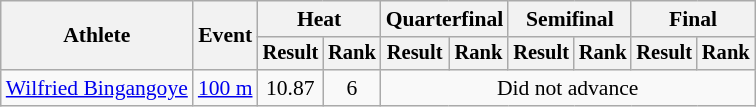<table class=wikitable style="font-size:90%">
<tr>
<th rowspan="2">Athlete</th>
<th rowspan="2">Event</th>
<th colspan="2">Heat</th>
<th colspan="2">Quarterfinal</th>
<th colspan="2">Semifinal</th>
<th colspan="2">Final</th>
</tr>
<tr style="font-size:95%">
<th>Result</th>
<th>Rank</th>
<th>Result</th>
<th>Rank</th>
<th>Result</th>
<th>Rank</th>
<th>Result</th>
<th>Rank</th>
</tr>
<tr align=center>
<td align=left><a href='#'>Wilfried Bingangoye</a></td>
<td align=left><a href='#'>100 m</a></td>
<td>10.87</td>
<td>6</td>
<td colspan=6>Did not advance</td>
</tr>
</table>
